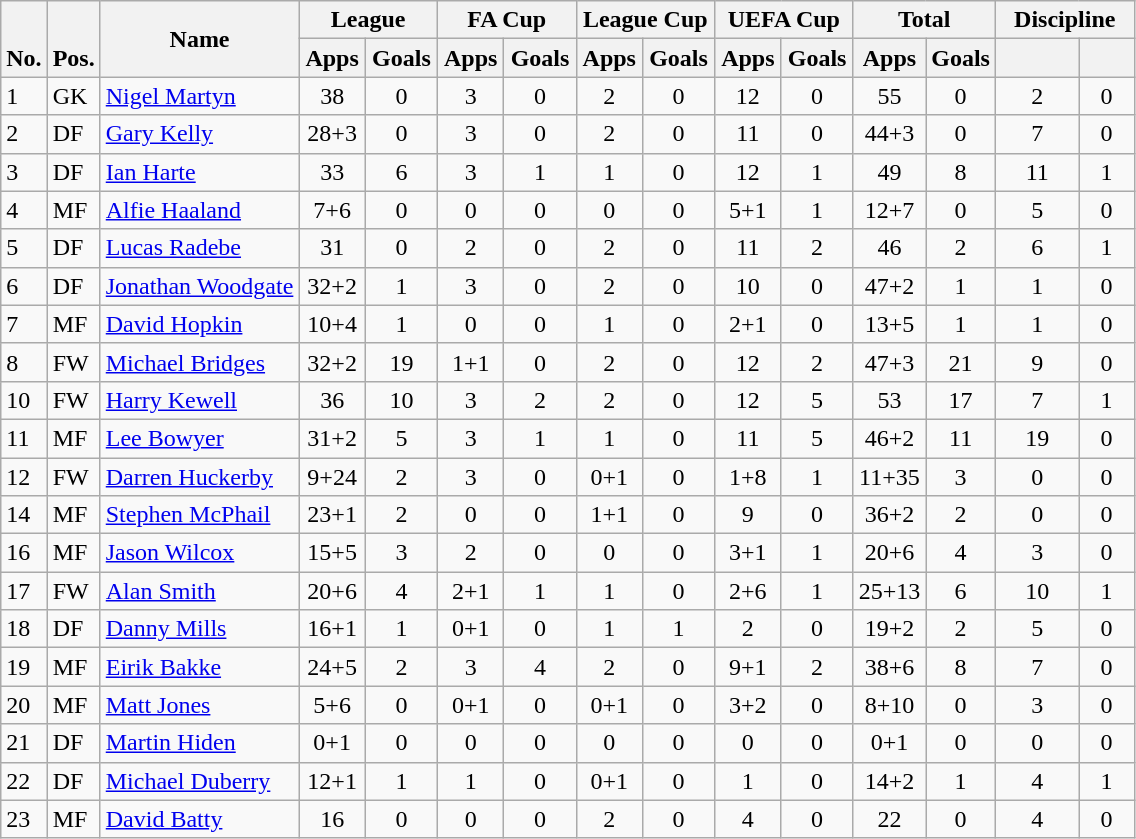<table class="wikitable" style="text-align:center">
<tr>
<th rowspan="2" valign="bottom">No.</th>
<th rowspan="2" valign="bottom">Pos.</th>
<th rowspan="2">Name</th>
<th colspan="2" width="85">League</th>
<th colspan="2" width="85">FA Cup</th>
<th colspan="2" width="85">League Cup</th>
<th colspan="2" width="85">UEFA Cup</th>
<th colspan="2" width="85">Total</th>
<th colspan="2" width="85">Discipline</th>
</tr>
<tr>
<th>Apps</th>
<th>Goals</th>
<th>Apps</th>
<th>Goals</th>
<th>Apps</th>
<th>Goals</th>
<th>Apps</th>
<th>Goals</th>
<th>Apps</th>
<th>Goals</th>
<th></th>
<th></th>
</tr>
<tr>
<td align="left">1</td>
<td align="left">GK</td>
<td align="left"> <a href='#'>Nigel Martyn</a></td>
<td>38</td>
<td>0</td>
<td>3</td>
<td>0</td>
<td>2</td>
<td>0</td>
<td>12</td>
<td>0</td>
<td>55</td>
<td>0</td>
<td>2</td>
<td>0</td>
</tr>
<tr>
<td align="left">2</td>
<td align="left">DF</td>
<td align="left"> <a href='#'>Gary Kelly</a></td>
<td>28+3</td>
<td>0</td>
<td>3</td>
<td>0</td>
<td>2</td>
<td>0</td>
<td>11</td>
<td>0</td>
<td>44+3</td>
<td>0</td>
<td>7</td>
<td>0</td>
</tr>
<tr>
<td align="left">3</td>
<td align="left">DF</td>
<td align="left"> <a href='#'>Ian Harte</a></td>
<td>33</td>
<td>6</td>
<td>3</td>
<td>1</td>
<td>1</td>
<td>0</td>
<td>12</td>
<td>1</td>
<td>49</td>
<td>8</td>
<td>11</td>
<td>1</td>
</tr>
<tr>
<td align="left">4</td>
<td align="left">MF</td>
<td align="left"> <a href='#'>Alfie Haaland</a></td>
<td>7+6</td>
<td>0</td>
<td>0</td>
<td>0</td>
<td>0</td>
<td>0</td>
<td>5+1</td>
<td>1</td>
<td>12+7</td>
<td>0</td>
<td>5</td>
<td>0</td>
</tr>
<tr>
<td align="left">5</td>
<td align="left">DF</td>
<td align="left"> <a href='#'>Lucas Radebe</a></td>
<td>31</td>
<td>0</td>
<td>2</td>
<td>0</td>
<td>2</td>
<td>0</td>
<td>11</td>
<td>2</td>
<td>46</td>
<td>2</td>
<td>6</td>
<td>1</td>
</tr>
<tr>
<td align="left">6</td>
<td align="left">DF</td>
<td align="left"> <a href='#'>Jonathan Woodgate</a></td>
<td>32+2</td>
<td>1</td>
<td>3</td>
<td>0</td>
<td>2</td>
<td>0</td>
<td>10</td>
<td>0</td>
<td>47+2</td>
<td>1</td>
<td>1</td>
<td>0</td>
</tr>
<tr>
<td align="left">7</td>
<td align="left">MF</td>
<td align="left"> <a href='#'>David Hopkin</a></td>
<td>10+4</td>
<td>1</td>
<td>0</td>
<td>0</td>
<td>1</td>
<td>0</td>
<td>2+1</td>
<td>0</td>
<td>13+5</td>
<td>1</td>
<td>1</td>
<td>0</td>
</tr>
<tr>
<td align="left">8</td>
<td align="left">FW</td>
<td align="left"> <a href='#'>Michael Bridges</a></td>
<td>32+2</td>
<td>19</td>
<td>1+1</td>
<td>0</td>
<td>2</td>
<td>0</td>
<td>12</td>
<td>2</td>
<td>47+3</td>
<td>21</td>
<td>9</td>
<td>0</td>
</tr>
<tr>
<td align="left">10</td>
<td align="left">FW</td>
<td align="left"> <a href='#'>Harry Kewell</a></td>
<td>36</td>
<td>10</td>
<td>3</td>
<td>2</td>
<td>2</td>
<td>0</td>
<td>12</td>
<td>5</td>
<td>53</td>
<td>17</td>
<td>7</td>
<td>1</td>
</tr>
<tr>
<td align="left">11</td>
<td align="left">MF</td>
<td align="left"> <a href='#'>Lee Bowyer</a></td>
<td>31+2</td>
<td>5</td>
<td>3</td>
<td>1</td>
<td>1</td>
<td>0</td>
<td>11</td>
<td>5</td>
<td>46+2</td>
<td>11</td>
<td>19</td>
<td>0</td>
</tr>
<tr>
<td align="left">12</td>
<td align="left">FW</td>
<td align="left"> <a href='#'>Darren Huckerby</a></td>
<td>9+24</td>
<td>2</td>
<td>3</td>
<td>0</td>
<td>0+1</td>
<td>0</td>
<td>1+8</td>
<td>1</td>
<td>11+35</td>
<td>3</td>
<td>0</td>
<td>0</td>
</tr>
<tr>
<td align="left">14</td>
<td align="left">MF</td>
<td align="left"> <a href='#'>Stephen McPhail</a></td>
<td>23+1</td>
<td>2</td>
<td>0</td>
<td>0</td>
<td>1+1</td>
<td>0</td>
<td>9</td>
<td>0</td>
<td>36+2</td>
<td>2</td>
<td>0</td>
<td>0</td>
</tr>
<tr>
<td align="left">16</td>
<td align="left">MF</td>
<td align="left"> <a href='#'>Jason Wilcox</a></td>
<td>15+5</td>
<td>3</td>
<td>2</td>
<td>0</td>
<td>0</td>
<td>0</td>
<td>3+1</td>
<td>1</td>
<td>20+6</td>
<td>4</td>
<td>3</td>
<td>0</td>
</tr>
<tr>
<td align="left">17</td>
<td align="left">FW</td>
<td align="left"> <a href='#'>Alan Smith</a></td>
<td>20+6</td>
<td>4</td>
<td>2+1</td>
<td>1</td>
<td>1</td>
<td>0</td>
<td>2+6</td>
<td>1</td>
<td>25+13</td>
<td>6</td>
<td>10</td>
<td>1</td>
</tr>
<tr>
<td align="left">18</td>
<td align="left">DF</td>
<td align="left"> <a href='#'>Danny Mills</a></td>
<td>16+1</td>
<td>1</td>
<td>0+1</td>
<td>0</td>
<td>1</td>
<td>1</td>
<td>2</td>
<td>0</td>
<td>19+2</td>
<td>2</td>
<td>5</td>
<td>0</td>
</tr>
<tr>
<td align="left">19</td>
<td align="left">MF</td>
<td align="left"> <a href='#'>Eirik Bakke</a></td>
<td>24+5</td>
<td>2</td>
<td>3</td>
<td>4</td>
<td>2</td>
<td>0</td>
<td>9+1</td>
<td>2</td>
<td>38+6</td>
<td>8</td>
<td>7</td>
<td>0</td>
</tr>
<tr>
<td align="left">20</td>
<td align="left">MF</td>
<td align="left"> <a href='#'>Matt Jones</a></td>
<td>5+6</td>
<td>0</td>
<td>0+1</td>
<td>0</td>
<td>0+1</td>
<td>0</td>
<td>3+2</td>
<td>0</td>
<td>8+10</td>
<td>0</td>
<td>3</td>
<td>0</td>
</tr>
<tr>
<td align="left">21</td>
<td align="left">DF</td>
<td align="left"> <a href='#'>Martin Hiden</a></td>
<td>0+1</td>
<td>0</td>
<td>0</td>
<td>0</td>
<td>0</td>
<td>0</td>
<td>0</td>
<td>0</td>
<td>0+1</td>
<td>0</td>
<td>0</td>
<td>0</td>
</tr>
<tr>
<td align="left">22</td>
<td align="left">DF</td>
<td align="left"> <a href='#'>Michael Duberry</a></td>
<td>12+1</td>
<td>1</td>
<td>1</td>
<td>0</td>
<td>0+1</td>
<td>0</td>
<td>1</td>
<td>0</td>
<td>14+2</td>
<td>1</td>
<td>4</td>
<td>1</td>
</tr>
<tr>
<td align="left">23</td>
<td align="left">MF</td>
<td align="left"> <a href='#'>David Batty</a></td>
<td>16</td>
<td>0</td>
<td>0</td>
<td>0</td>
<td>2</td>
<td>0</td>
<td>4</td>
<td>0</td>
<td>22</td>
<td>0</td>
<td>4</td>
<td>0</td>
</tr>
</table>
